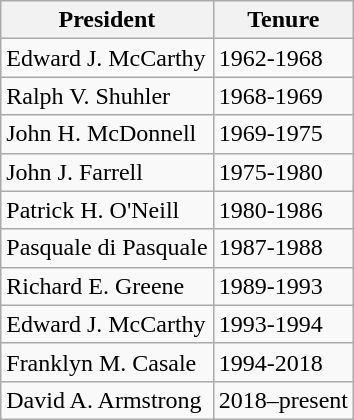<table class="wikitable">
<tr>
<th>President</th>
<th>Tenure</th>
</tr>
<tr>
<td>Edward J. McCarthy</td>
<td>1962-1968</td>
</tr>
<tr>
<td>Ralph V. Shuhler</td>
<td>1968-1969</td>
</tr>
<tr>
<td>John H. McDonnell</td>
<td>1969-1975</td>
</tr>
<tr>
<td>John J. Farrell</td>
<td>1975-1980</td>
</tr>
<tr>
<td>Patrick H. O'Neill</td>
<td>1980-1986</td>
</tr>
<tr>
<td>Pasquale di Pasquale</td>
<td>1987-1988</td>
</tr>
<tr>
<td>Richard E. Greene</td>
<td>1989-1993</td>
</tr>
<tr>
<td>Edward J. McCarthy</td>
<td>1993-1994</td>
</tr>
<tr>
<td>Franklyn M. Casale</td>
<td>1994-2018</td>
</tr>
<tr>
<td>David A. Armstrong</td>
<td>2018–present</td>
</tr>
</table>
